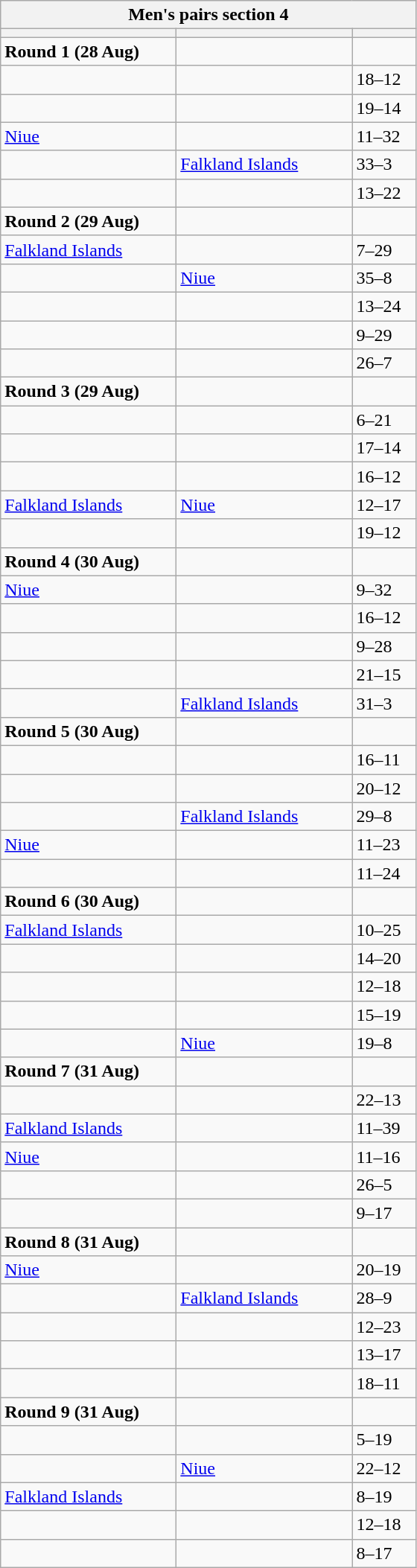<table class="wikitable">
<tr>
<th colspan="3">Men's pairs section 4</th>
</tr>
<tr>
<th width=150></th>
<th width=150></th>
<th width=50></th>
</tr>
<tr>
<td><strong>Round 1 (28 Aug)</strong></td>
<td></td>
<td></td>
</tr>
<tr>
<td></td>
<td></td>
<td>18–12</td>
</tr>
<tr>
<td></td>
<td></td>
<td>19–14</td>
</tr>
<tr>
<td> <a href='#'>Niue</a></td>
<td></td>
<td>11–32</td>
</tr>
<tr>
<td></td>
<td> <a href='#'>Falkland Islands</a></td>
<td>33–3</td>
</tr>
<tr>
<td></td>
<td></td>
<td>13–22</td>
</tr>
<tr>
<td><strong>Round 2 (29 Aug)</strong></td>
<td></td>
<td></td>
</tr>
<tr>
<td> <a href='#'>Falkland Islands</a></td>
<td></td>
<td>7–29</td>
</tr>
<tr>
<td></td>
<td> <a href='#'>Niue</a></td>
<td>35–8</td>
</tr>
<tr>
<td></td>
<td></td>
<td>13–24</td>
</tr>
<tr>
<td></td>
<td></td>
<td>9–29</td>
</tr>
<tr>
<td></td>
<td></td>
<td>26–7</td>
</tr>
<tr>
<td><strong>Round 3 (29 Aug)</strong></td>
<td></td>
<td></td>
</tr>
<tr>
<td></td>
<td></td>
<td>6–21</td>
</tr>
<tr>
<td></td>
<td></td>
<td>17–14</td>
</tr>
<tr>
<td></td>
<td></td>
<td>16–12</td>
</tr>
<tr>
<td> <a href='#'>Falkland Islands</a></td>
<td> <a href='#'>Niue</a></td>
<td>12–17</td>
</tr>
<tr>
<td></td>
<td></td>
<td>19–12</td>
</tr>
<tr>
<td><strong>Round 4 (30 Aug)</strong></td>
<td></td>
<td></td>
</tr>
<tr>
<td> <a href='#'>Niue</a></td>
<td></td>
<td>9–32</td>
</tr>
<tr>
<td></td>
<td></td>
<td>16–12</td>
</tr>
<tr>
<td></td>
<td></td>
<td>9–28</td>
</tr>
<tr>
<td></td>
<td></td>
<td>21–15</td>
</tr>
<tr>
<td></td>
<td> <a href='#'>Falkland Islands</a></td>
<td>31–3</td>
</tr>
<tr>
<td><strong>Round 5 (30 Aug)</strong></td>
<td></td>
<td></td>
</tr>
<tr>
<td></td>
<td></td>
<td>16–11</td>
</tr>
<tr>
<td></td>
<td></td>
<td>20–12</td>
</tr>
<tr>
<td></td>
<td> <a href='#'>Falkland Islands</a></td>
<td>29–8</td>
</tr>
<tr>
<td> <a href='#'>Niue</a></td>
<td></td>
<td>11–23</td>
</tr>
<tr>
<td></td>
<td></td>
<td>11–24</td>
</tr>
<tr>
<td><strong>Round 6  (30 Aug)</strong></td>
<td></td>
<td></td>
</tr>
<tr>
<td> <a href='#'>Falkland Islands</a></td>
<td></td>
<td>10–25</td>
</tr>
<tr>
<td></td>
<td></td>
<td>14–20</td>
</tr>
<tr>
<td></td>
<td></td>
<td>12–18</td>
</tr>
<tr>
<td></td>
<td></td>
<td>15–19</td>
</tr>
<tr>
<td></td>
<td> <a href='#'>Niue</a></td>
<td>19–8</td>
</tr>
<tr>
<td><strong>Round 7 (31 Aug)</strong></td>
<td></td>
<td></td>
</tr>
<tr>
<td></td>
<td></td>
<td>22–13</td>
</tr>
<tr>
<td> <a href='#'>Falkland Islands</a></td>
<td></td>
<td>11–39</td>
</tr>
<tr>
<td> <a href='#'>Niue</a></td>
<td></td>
<td>11–16</td>
</tr>
<tr>
<td></td>
<td></td>
<td>26–5</td>
</tr>
<tr>
<td></td>
<td></td>
<td>9–17</td>
</tr>
<tr>
<td><strong>Round 8 (31 Aug)</strong></td>
<td></td>
<td></td>
</tr>
<tr>
<td> <a href='#'>Niue</a></td>
<td></td>
<td>20–19</td>
</tr>
<tr>
<td></td>
<td> <a href='#'>Falkland Islands</a></td>
<td>28–9</td>
</tr>
<tr>
<td></td>
<td></td>
<td>12–23</td>
</tr>
<tr>
<td></td>
<td></td>
<td>13–17</td>
</tr>
<tr>
<td></td>
<td></td>
<td>18–11</td>
</tr>
<tr>
<td><strong>Round 9 (31 Aug)</strong></td>
<td></td>
<td></td>
</tr>
<tr>
<td></td>
<td></td>
<td>5–19</td>
</tr>
<tr>
<td></td>
<td> <a href='#'>Niue</a></td>
<td>22–12</td>
</tr>
<tr>
<td> <a href='#'>Falkland Islands</a></td>
<td></td>
<td>8–19</td>
</tr>
<tr>
<td></td>
<td></td>
<td>12–18</td>
</tr>
<tr>
<td></td>
<td></td>
<td>8–17</td>
</tr>
</table>
